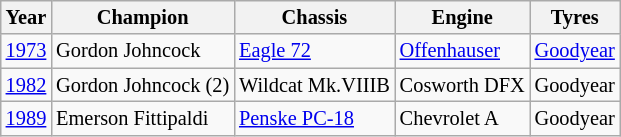<table class="wikitable" style="font-size: 85%">
<tr>
<th><strong>Year</strong></th>
<th><strong>Champion</strong></th>
<th><strong>Chassis</strong></th>
<th><strong>Engine</strong></th>
<th><strong>Tyres</strong></th>
</tr>
<tr>
<td><a href='#'>1973</a></td>
<td> Gordon Johncock</td>
<td><a href='#'>Eagle 72</a></td>
<td><a href='#'>Offenhauser</a></td>
<td><a href='#'>Goodyear</a></td>
</tr>
<tr>
<td><a href='#'>1982</a></td>
<td> Gordon Johncock (2)</td>
<td>Wildcat Mk.VIIIB</td>
<td>Cosworth DFX</td>
<td>Goodyear</td>
</tr>
<tr>
<td><a href='#'>1989</a></td>
<td> Emerson Fittipaldi</td>
<td><a href='#'>Penske PC-18</a></td>
<td>Chevrolet A</td>
<td>Goodyear</td>
</tr>
</table>
